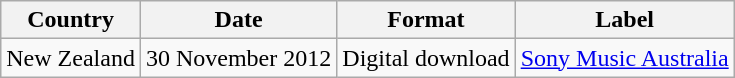<table class="wikitable">
<tr>
<th>Country</th>
<th>Date</th>
<th>Format</th>
<th>Label</th>
</tr>
<tr>
<td>New Zealand</td>
<td>30 November 2012</td>
<td>Digital download</td>
<td><a href='#'>Sony Music Australia</a></td>
</tr>
</table>
